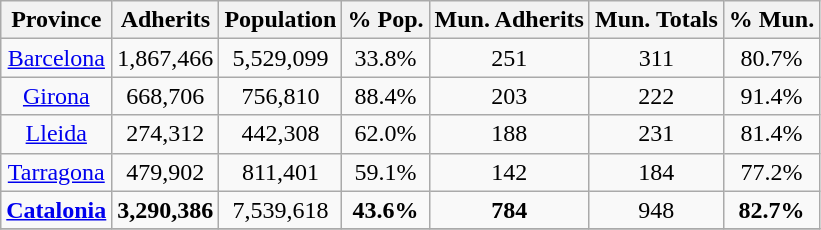<table class="wikitable" style="text-align:center">
<tr>
<th>Province</th>
<th>Adherits</th>
<th>Population</th>
<th>% Pop.</th>
<th>Mun. Adherits</th>
<th>Mun. Totals</th>
<th>% Mun.</th>
</tr>
<tr>
<td><a href='#'>Barcelona</a></td>
<td>1,867,466</td>
<td>5,529,099</td>
<td>33.8%</td>
<td>251</td>
<td>311</td>
<td>80.7%</td>
</tr>
<tr>
<td><a href='#'>Girona</a></td>
<td>668,706</td>
<td>756,810</td>
<td>88.4%</td>
<td>203</td>
<td>222</td>
<td>91.4%</td>
</tr>
<tr>
<td><a href='#'>Lleida</a></td>
<td>274,312</td>
<td>442,308</td>
<td>62.0%</td>
<td>188</td>
<td>231</td>
<td>81.4%</td>
</tr>
<tr>
<td><a href='#'>Tarragona</a></td>
<td>479,902</td>
<td>811,401</td>
<td>59.1%</td>
<td>142</td>
<td>184</td>
<td>77.2%</td>
</tr>
<tr>
<td><strong><a href='#'>Catalonia</a></strong></td>
<td><strong>3,290,386</strong></td>
<td>7,539,618</td>
<td><strong>43.6%</strong></td>
<td><strong>784</strong></td>
<td>948</td>
<td><strong>82.7%</strong></td>
</tr>
<tr>
</tr>
</table>
